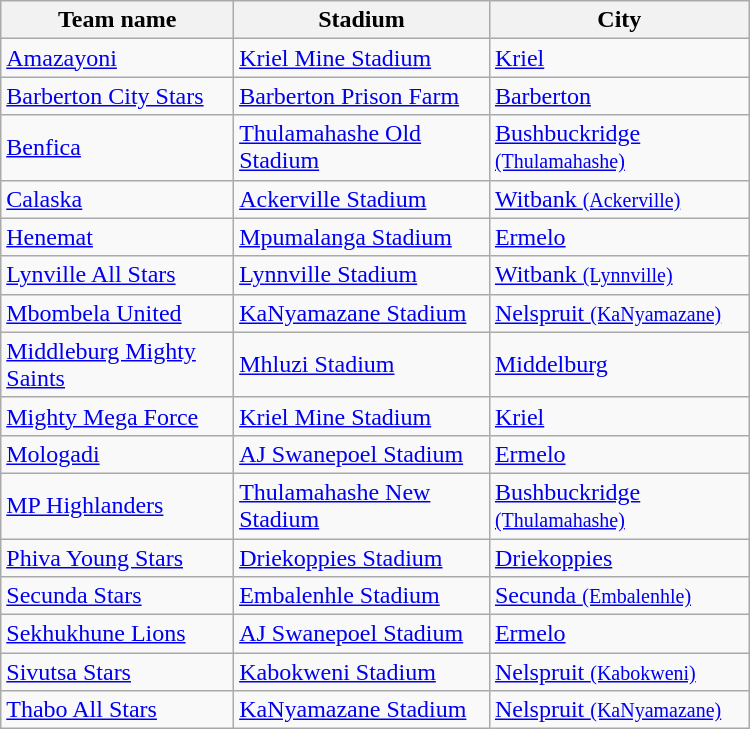<table class="wikitable sortable" style="width:500px;">
<tr>
<th>Team name</th>
<th>Stadium</th>
<th>City</th>
</tr>
<tr>
<td><a href='#'>Amazayoni</a></td>
<td><a href='#'>Kriel Mine Stadium</a></td>
<td><a href='#'>Kriel</a> </td>
</tr>
<tr>
<td><a href='#'>Barberton City Stars</a></td>
<td><a href='#'>Barberton Prison Farm</a></td>
<td><a href='#'>Barberton</a></td>
</tr>
<tr>
<td><a href='#'>Benfica</a></td>
<td><a href='#'>Thulamahashe Old Stadium</a> </td>
<td><a href='#'>Bushbuckridge <small>(Thulamahashe)</small></a></td>
</tr>
<tr>
<td><a href='#'>Calaska</a></td>
<td><a href='#'>Ackerville Stadium</a> </td>
<td><a href='#'>Witbank <small>(Ackerville)</small></a></td>
</tr>
<tr>
<td><a href='#'>Henemat</a></td>
<td><a href='#'>Mpumalanga Stadium</a></td>
<td><a href='#'>Ermelo</a></td>
</tr>
<tr>
<td><a href='#'>Lynville All Stars</a></td>
<td><a href='#'>Lynnville Stadium</a> </td>
<td><a href='#'>Witbank <small>(Lynnville)</small></a></td>
</tr>
<tr>
<td><a href='#'>Mbombela United</a></td>
<td><a href='#'>KaNyamazane Stadium</a></td>
<td><a href='#'>Nelspruit <small>(KaNyamazane)</small></a></td>
</tr>
<tr>
<td><a href='#'>Middleburg Mighty Saints</a></td>
<td><a href='#'>Mhluzi Stadium</a></td>
<td><a href='#'>Middelburg</a></td>
</tr>
<tr>
<td><a href='#'>Mighty Mega Force</a></td>
<td><a href='#'>Kriel Mine Stadium</a></td>
<td><a href='#'>Kriel</a> </td>
</tr>
<tr>
<td><a href='#'>Mologadi</a></td>
<td><a href='#'>AJ Swanepoel Stadium</a></td>
<td><a href='#'>Ermelo</a></td>
</tr>
<tr>
<td><a href='#'>MP Highlanders</a></td>
<td><a href='#'>Thulamahashe New Stadium</a> </td>
<td><a href='#'>Bushbuckridge <small>(Thulamahashe)</small></a></td>
</tr>
<tr>
<td><a href='#'>Phiva Young Stars</a></td>
<td><a href='#'>Driekoppies Stadium</a></td>
<td><a href='#'>Driekoppies</a> </td>
</tr>
<tr>
<td><a href='#'>Secunda Stars</a></td>
<td><a href='#'>Embalenhle Stadium</a></td>
<td><a href='#'>Secunda <small>(Embalenhle)</small></a></td>
</tr>
<tr>
<td><a href='#'>Sekhukhune Lions</a></td>
<td><a href='#'>AJ Swanepoel Stadium</a></td>
<td><a href='#'>Ermelo</a></td>
</tr>
<tr>
<td><a href='#'>Sivutsa Stars</a></td>
<td><a href='#'>Kabokweni Stadium</a></td>
<td><a href='#'>Nelspruit <small>(Kabokweni)</small></a></td>
</tr>
<tr>
<td><a href='#'>Thabo All Stars</a></td>
<td><a href='#'>KaNyamazane Stadium</a></td>
<td><a href='#'>Nelspruit <small>(KaNyamazane)</small></a></td>
</tr>
</table>
